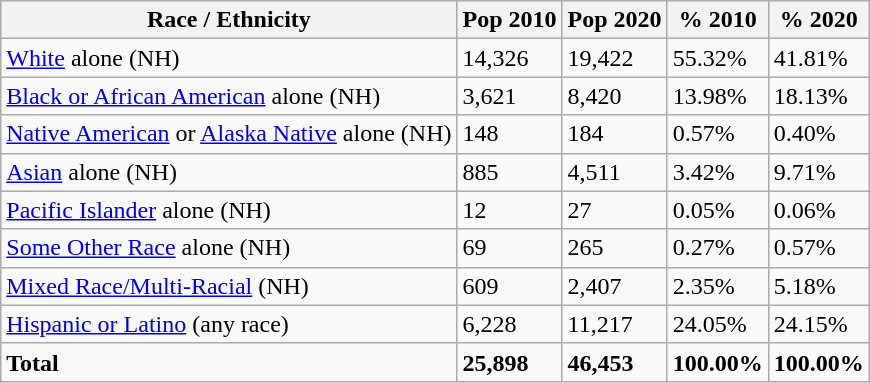<table class="wikitable">
<tr>
<th>Race / Ethnicity</th>
<th>Pop 2010</th>
<th>Pop 2020</th>
<th>% 2010</th>
<th>% 2020</th>
</tr>
<tr>
<td><a href='#'>White</a> alone (NH)</td>
<td>14,326</td>
<td>19,422</td>
<td>55.32%</td>
<td>41.81%</td>
</tr>
<tr>
<td><a href='#'>Black or African American</a> alone (NH)</td>
<td>3,621</td>
<td>8,420</td>
<td>13.98%</td>
<td>18.13%</td>
</tr>
<tr>
<td><a href='#'>Native American</a> or <a href='#'>Alaska Native</a> alone (NH)</td>
<td>148</td>
<td>184</td>
<td>0.57%</td>
<td>0.40%</td>
</tr>
<tr>
<td><a href='#'>Asian</a> alone (NH)</td>
<td>885</td>
<td>4,511</td>
<td>3.42%</td>
<td>9.71%</td>
</tr>
<tr>
<td><a href='#'>Pacific Islander</a> alone (NH)</td>
<td>12</td>
<td>27</td>
<td>0.05%</td>
<td>0.06%</td>
</tr>
<tr>
<td><a href='#'>Some Other Race</a> alone (NH)</td>
<td>69</td>
<td>265</td>
<td>0.27%</td>
<td>0.57%</td>
</tr>
<tr>
<td><a href='#'>Mixed Race/Multi-Racial</a> (NH)</td>
<td>609</td>
<td>2,407</td>
<td>2.35%</td>
<td>5.18%</td>
</tr>
<tr>
<td><a href='#'>Hispanic or Latino</a> (any race)</td>
<td>6,228</td>
<td>11,217</td>
<td>24.05%</td>
<td>24.15%</td>
</tr>
<tr>
<td><strong>Total</strong></td>
<td><strong>25,898</strong></td>
<td><strong>46,453</strong></td>
<td><strong>100.00%</strong></td>
<td><strong>100.00%</strong></td>
</tr>
</table>
